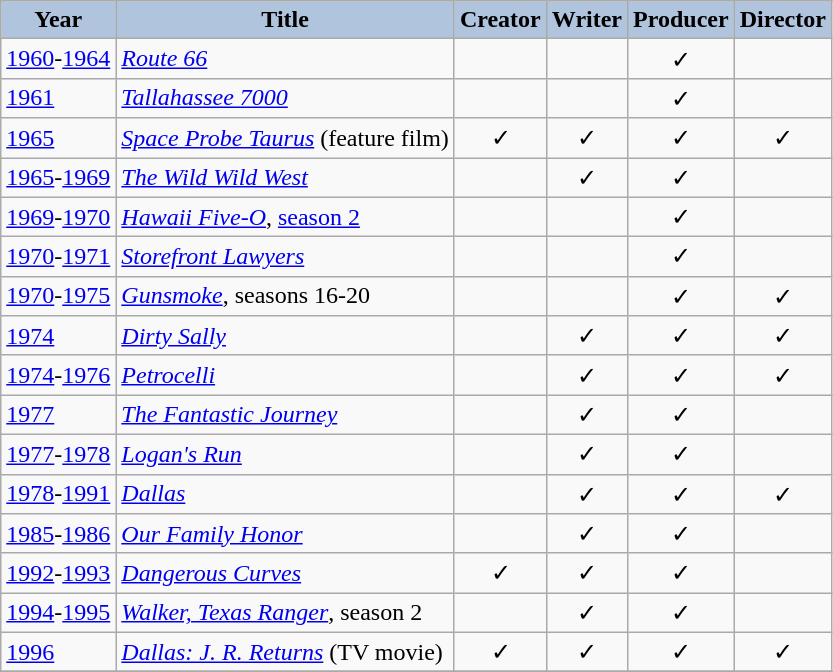<table class="wikitable">
<tr>
<th style="background:#B0C4DE;">Year</th>
<th style="background:#B0C4DE;">Title</th>
<th style="background:#B0C4DE;">Creator</th>
<th style="background:#B0C4DE;">Writer</th>
<th style="background:#B0C4DE;">Producer</th>
<th style="background:#B0C4DE;">Director</th>
</tr>
<tr>
<td rowspan="1"><a href='#'>1960</a>-<a href='#'>1964</a></td>
<td><em><a href='#'>Route 66</a></em></td>
<td></td>
<td></td>
<td align="center">✓</td>
<td></td>
</tr>
<tr>
<td rowspan="1"><a href='#'>1961</a></td>
<td><em><a href='#'>Tallahassee 7000</a></em></td>
<td></td>
<td></td>
<td align="center">✓</td>
<td></td>
</tr>
<tr>
<td rowspan="1"><a href='#'>1965</a></td>
<td><em><a href='#'>Space Probe Taurus</a></em> (feature film)</td>
<td align="center">✓</td>
<td align="center">✓</td>
<td align="center">✓</td>
<td align="center">✓</td>
</tr>
<tr>
<td rowspan="1"><a href='#'>1965</a>-<a href='#'>1969</a></td>
<td><em><a href='#'>The Wild Wild West</a></em></td>
<td></td>
<td align="center">✓</td>
<td align="center">✓</td>
<td></td>
</tr>
<tr>
<td rowspan="1"><a href='#'>1969</a>-<a href='#'>1970</a></td>
<td><em><a href='#'>Hawaii Five-O</a></em>, <a href='#'>season 2</a></td>
<td></td>
<td></td>
<td align="center">✓</td>
<td></td>
</tr>
<tr>
<td rowspan="1"><a href='#'>1970</a>-<a href='#'>1971</a></td>
<td><em><a href='#'>Storefront Lawyers</a></em></td>
<td></td>
<td></td>
<td align="center">✓</td>
<td></td>
</tr>
<tr>
<td rowspan="1"><a href='#'>1970</a>-<a href='#'>1975</a></td>
<td><em><a href='#'>Gunsmoke</a></em>, seasons 16-20</td>
<td></td>
<td></td>
<td align="center">✓</td>
<td align="center">✓</td>
</tr>
<tr>
<td rowspan="1"><a href='#'>1974</a></td>
<td><em><a href='#'>Dirty Sally</a></em></td>
<td></td>
<td align="center">✓</td>
<td align="center">✓</td>
<td align="center">✓</td>
</tr>
<tr>
<td rowspan="1"><a href='#'>1974</a>-<a href='#'>1976</a></td>
<td><em><a href='#'>Petrocelli</a></em></td>
<td></td>
<td align="center">✓</td>
<td align="center">✓</td>
<td align="center">✓</td>
</tr>
<tr>
<td rowspan="1"><a href='#'>1977</a></td>
<td><em><a href='#'>The Fantastic Journey</a></em></td>
<td></td>
<td align="center">✓</td>
<td align="center">✓</td>
<td></td>
</tr>
<tr>
<td rowspan="1"><a href='#'>1977</a>-<a href='#'>1978</a></td>
<td><em><a href='#'>Logan's Run</a></em></td>
<td></td>
<td align="center">✓</td>
<td align="center">✓</td>
<td></td>
</tr>
<tr>
<td rowspan="1"><a href='#'>1978</a>-<a href='#'>1991</a></td>
<td><em><a href='#'>Dallas</a></em></td>
<td></td>
<td align="center">✓</td>
<td align="center">✓</td>
<td align="center">✓</td>
</tr>
<tr>
<td rowspan="1"><a href='#'>1985</a>-<a href='#'>1986</a></td>
<td><em><a href='#'>Our Family Honor</a></em></td>
<td></td>
<td align="center">✓</td>
<td align="center">✓</td>
<td></td>
</tr>
<tr>
<td rowspan="1"><a href='#'>1992</a>-<a href='#'>1993</a></td>
<td><em><a href='#'>Dangerous Curves</a></em></td>
<td align="center">✓</td>
<td align="center">✓</td>
<td align="center">✓</td>
<td></td>
</tr>
<tr>
<td rowspan="1"><a href='#'>1994</a>-<a href='#'>1995</a></td>
<td><em><a href='#'>Walker, Texas Ranger</a></em>, season 2</td>
<td></td>
<td align="center">✓</td>
<td align="center">✓</td>
<td></td>
</tr>
<tr>
<td rowspan="1"><a href='#'>1996</a></td>
<td><em><a href='#'>Dallas: J. R. Returns</a></em> (TV movie)</td>
<td align="center">✓</td>
<td align="center">✓</td>
<td align="center">✓</td>
<td align="center">✓</td>
</tr>
<tr>
</tr>
</table>
